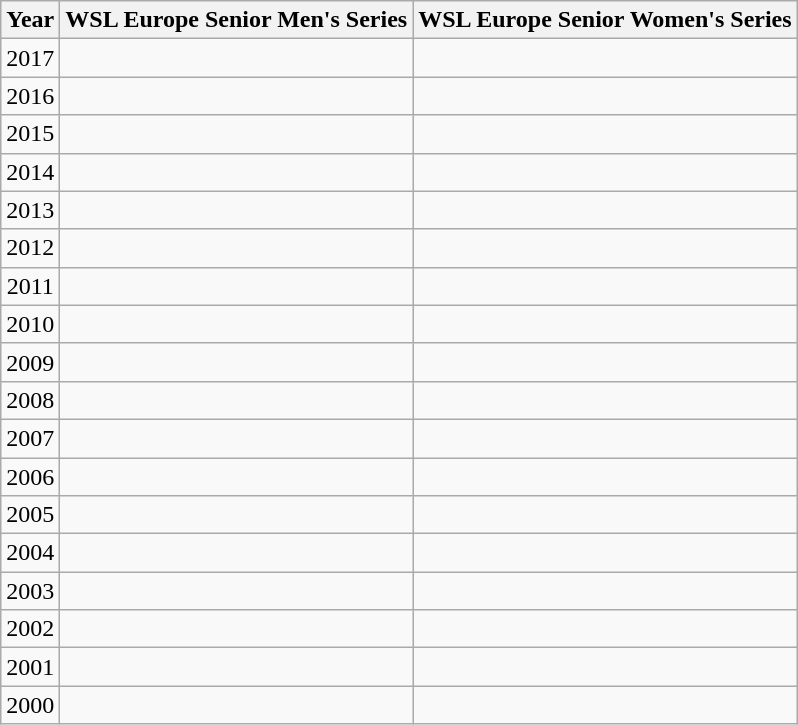<table class="wikitable" style="text-align:center;">
<tr>
<th>Year</th>
<th>WSL Europe Senior Men's Series</th>
<th>WSL Europe Senior Women's Series</th>
</tr>
<tr>
<td>2017</td>
<td></td>
<td></td>
</tr>
<tr>
<td>2016</td>
<td></td>
<td></td>
</tr>
<tr>
<td>2015</td>
<td></td>
<td></td>
</tr>
<tr>
<td>2014</td>
<td></td>
<td></td>
</tr>
<tr>
<td>2013</td>
<td></td>
<td></td>
</tr>
<tr>
<td>2012</td>
<td></td>
<td></td>
</tr>
<tr>
<td>2011</td>
<td></td>
<td></td>
</tr>
<tr>
<td>2010</td>
<td></td>
<td></td>
</tr>
<tr>
<td>2009</td>
<td></td>
<td></td>
</tr>
<tr>
<td>2008</td>
<td></td>
<td></td>
</tr>
<tr>
<td>2007</td>
<td></td>
<td></td>
</tr>
<tr>
<td>2006</td>
<td></td>
<td></td>
</tr>
<tr>
<td>2005</td>
<td></td>
<td></td>
</tr>
<tr>
<td>2004</td>
<td></td>
<td></td>
</tr>
<tr>
<td>2003</td>
<td></td>
<td></td>
</tr>
<tr>
<td>2002</td>
<td></td>
<td></td>
</tr>
<tr>
<td>2001</td>
<td></td>
<td></td>
</tr>
<tr>
<td>2000</td>
<td></td>
<td></td>
</tr>
</table>
